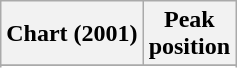<table class="wikitable sortable">
<tr>
<th>Chart (2001)</th>
<th>Peak <br>position</th>
</tr>
<tr>
</tr>
<tr>
</tr>
</table>
